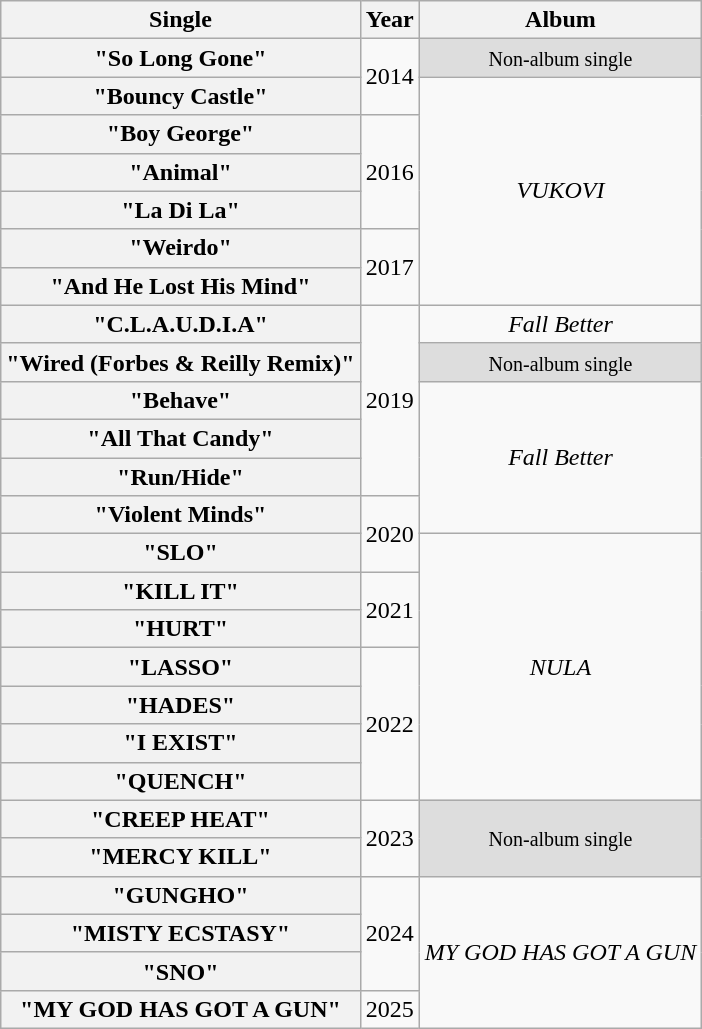<table class="wikitable plainrowheaders" style="text-align:center;">
<tr>
<th scope="col">Single</th>
<th scope="col">Year</th>
<th scope="col"">Album</th>
</tr>
<tr>
<th scope="row">"So Long Gone"</th>
<td rowspan="2">2014</td>
<td style="background:#ddd;"><small>Non-album single</small></td>
</tr>
<tr>
<th scope="row">"Bouncy Castle"</th>
<td rowspan="6"><em>VUKOVI</em></td>
</tr>
<tr>
<th scope="row">"Boy George"</th>
<td rowspan="3">2016</td>
</tr>
<tr>
<th scope="row">"Animal"</th>
</tr>
<tr>
<th scope="row">"La Di La"</th>
</tr>
<tr>
<th scope="row">"Weirdo"</th>
<td rowspan="2">2017</td>
</tr>
<tr>
<th scope="row">"And He Lost His Mind"</th>
</tr>
<tr>
<th scope="row">"C.L.A.U.D.I.A"</th>
<td rowspan="5">2019</td>
<td><em>Fall Better</em></td>
</tr>
<tr>
<th scope="row">"Wired (Forbes & Reilly Remix)"</th>
<td style="background:#ddd;"><small>Non-album single</small></td>
</tr>
<tr>
<th scope="row">"Behave"</th>
<td rowspan="4"><em>Fall Better</em></td>
</tr>
<tr>
<th scope="row">"All That Candy"</th>
</tr>
<tr>
<th scope="row">"Run/Hide"</th>
</tr>
<tr>
<th scope="row">"Violent Minds"</th>
<td rowspan="2">2020</td>
</tr>
<tr>
<th scope="row">"SLO"</th>
<td rowspan="7"><em>NULA</em></td>
</tr>
<tr>
<th scope="row">"KILL IT"</th>
<td rowspan="2">2021</td>
</tr>
<tr>
<th scope="row">"HURT"</th>
</tr>
<tr>
<th scope="row">"LASSO"</th>
<td rowspan="4">2022</td>
</tr>
<tr>
<th scope="row">"HADES"</th>
</tr>
<tr>
<th scope="row">"I EXIST"</th>
</tr>
<tr>
<th scope="row">"QUENCH"</th>
</tr>
<tr>
<th scope="row">"CREEP HEAT"</th>
<td rowspan="2">2023</td>
<td rowspan="2" style="background:#ddd;"><small>Non-album single</small></td>
</tr>
<tr>
<th scope="row">"MERCY KILL"</th>
</tr>
<tr>
<th scope="row">"GUNGHO"</th>
<td rowspan="3">2024</td>
<td rowspan="9"><em>MY GOD HAS GOT A GUN</em></td>
</tr>
<tr>
<th scope="row">"MISTY ECSTASY"</th>
</tr>
<tr>
<th scope="row">"SNO"</th>
</tr>
<tr>
<th scope="row">"MY GOD HAS GOT A GUN"</th>
<td>2025</td>
</tr>
</table>
